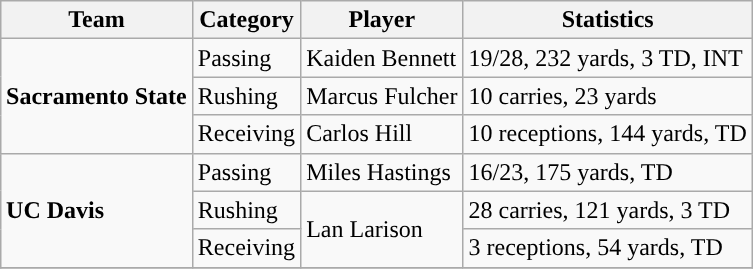<table class="wikitable" style="float: right;">
<tr>
<th>Team</th>
<th>Category</th>
<th>Player</th>
<th>Statistics</th>
</tr>
<tr>
<td rowspan=3><strong>Sacramento State</strong></td>
<td>Passing</td>
<td>Kaiden Bennett</td>
<td>19/28, 232 yards, 3 TD, INT</td>
</tr>
<tr>
<td>Rushing</td>
<td>Marcus Fulcher</td>
<td>10 carries, 23 yards</td>
</tr>
<tr>
<td>Receiving</td>
<td>Carlos Hill</td>
<td>10 receptions, 144 yards, TD</td>
</tr>
<tr>
<td rowspan=3><strong>UC Davis</strong></td>
<td>Passing</td>
<td>Miles Hastings</td>
<td>16/23, 175 yards, TD</td>
</tr>
<tr>
<td>Rushing</td>
<td rowspan="2">Lan Larison</td>
<td>28 carries, 121 yards, 3 TD</td>
</tr>
<tr>
<td>Receiving</td>
<td>3 receptions, 54 yards, TD</td>
</tr>
<tr>
</tr>
</table>
